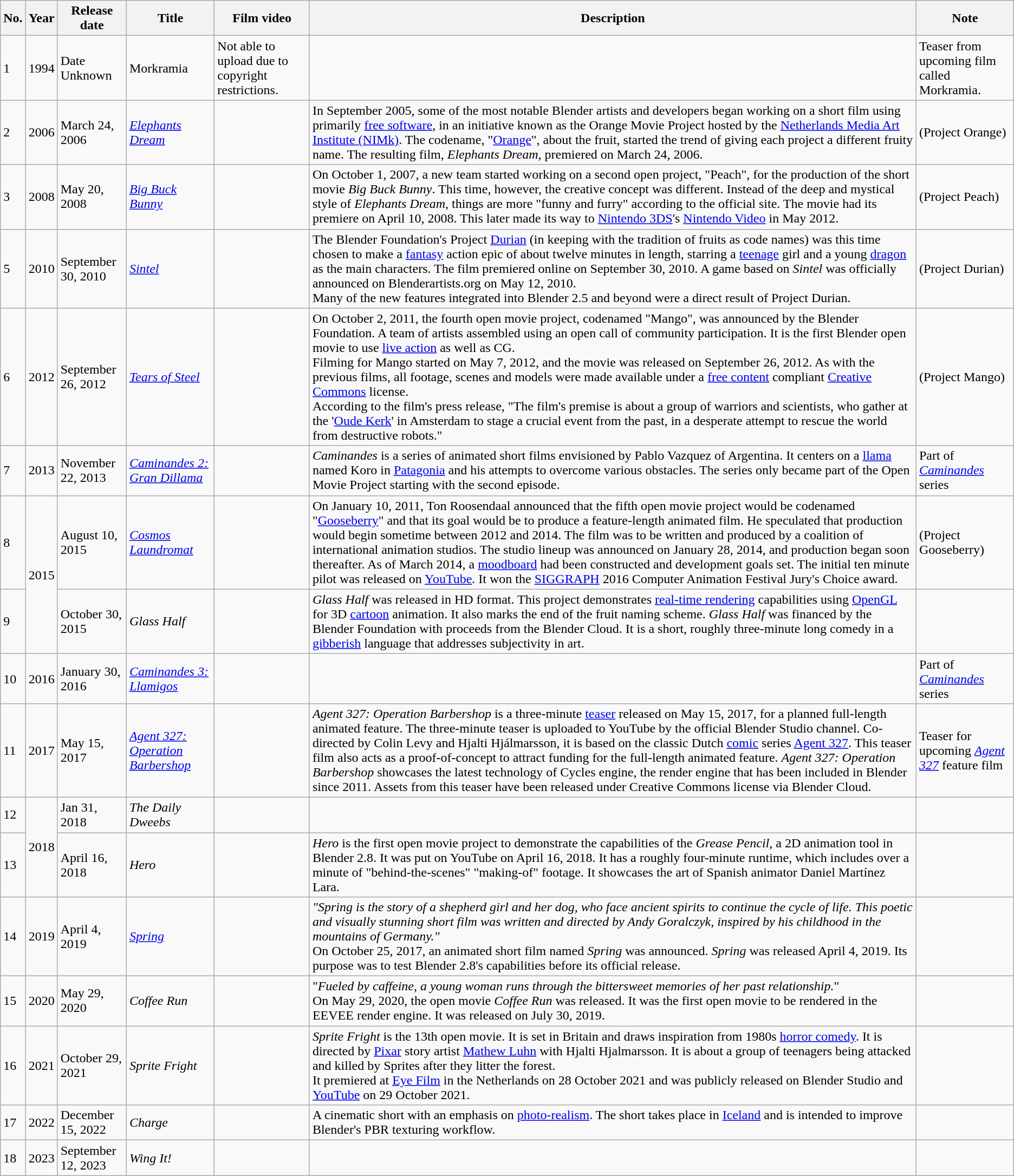<table class="wikitable sortable">
<tr>
<th>No.</th>
<th>Year</th>
<th>Release date</th>
<th>Title</th>
<th>Film video</th>
<th>Description</th>
<th>Note</th>
</tr>
<tr>
<td>1</td>
<td>1994</td>
<td>Date Unknown</td>
<td>Morkramia</td>
<td>Not able to upload due to copyright restrictions.</td>
<td></td>
<td>Teaser from upcoming film called Morkramia.</td>
</tr>
<tr>
<td>2</td>
<td>2006</td>
<td>March 24, 2006</td>
<td><em><a href='#'>Elephants Dream</a></em></td>
<td></td>
<td>In September 2005, some of the most notable Blender artists and developers began working on a short film using primarily <a href='#'>free software</a>, in an initiative known as the Orange Movie Project hosted by the <a href='#'>Netherlands Media Art Institute (NIMk)</a>. The codename, "<a href='#'>Orange</a>", about the fruit, started the trend of giving each project a different fruity name. The resulting film, <em>Elephants Dream</em>, premiered on March 24, 2006.</td>
<td>(Project Orange)</td>
</tr>
<tr>
<td>3</td>
<td>2008</td>
<td>May 20, 2008</td>
<td><em><a href='#'>Big Buck Bunny</a></em></td>
<td></td>
<td>On October 1, 2007, a new team started working on a second open project, "Peach", for the production of the short movie <em>Big Buck Bunny</em>. This time, however, the creative concept was different. Instead of the deep and mystical style of <em>Elephants Dream</em>, things are more "funny and furry" according to the official site. The movie had its premiere on April 10, 2008. This later made its way to <a href='#'>Nintendo 3DS</a>'s <a href='#'>Nintendo Video</a> in May 2012.</td>
<td>(Project Peach)</td>
</tr>
<tr>
<td>5</td>
<td>2010</td>
<td>September 30, 2010</td>
<td><em><a href='#'>Sintel</a></em></td>
<td></td>
<td>The Blender Foundation's Project <a href='#'>Durian</a> (in keeping with the tradition of fruits as code names) was this time chosen to make a <a href='#'>fantasy</a> action epic of about twelve minutes in length, starring a <a href='#'>teenage</a> girl and a young <a href='#'>dragon</a> as the main characters. The film premiered online on September 30, 2010. A game based on <em>Sintel</em> was officially announced on Blenderartists.org on May 12, 2010.<br>Many of the new features integrated into Blender 2.5 and beyond were a direct result of Project Durian.</td>
<td>(Project Durian)</td>
</tr>
<tr>
<td>6</td>
<td>2012</td>
<td>September 26, 2012</td>
<td><em><a href='#'>Tears of Steel</a></em></td>
<td></td>
<td>On October 2, 2011, the fourth open movie project, codenamed "Mango", was announced by the Blender Foundation. A team of artists assembled using an open call of community participation. It is the first Blender open movie to use <a href='#'>live action</a> as well as CG.<br>Filming for Mango started on May 7, 2012, and the movie was released on September 26, 2012. As with the previous films, all footage, scenes and models were made available under a <a href='#'>free content</a> compliant <a href='#'>Creative Commons</a> license.<br>According to the film's press release, "The film's premise is about a group of warriors and scientists, who gather at the '<a href='#'>Oude Kerk</a>' in Amsterdam to stage a crucial event from the past, in a desperate attempt to rescue the world from destructive robots."</td>
<td>(Project Mango)</td>
</tr>
<tr>
<td>7</td>
<td>2013</td>
<td>November 22, 2013</td>
<td><em><a href='#'>Caminandes 2: Gran Dillama</a></em></td>
<td></td>
<td><em>Caminandes</em> is a series of animated short films envisioned by Pablo Vazquez of Argentina. It centers on a <a href='#'>llama</a> named Koro in <a href='#'>Patagonia</a> and his attempts to overcome various obstacles. The series only became part of the Open Movie Project starting with the second episode.</td>
<td>Part of <em><a href='#'>Caminandes</a></em> series</td>
</tr>
<tr>
<td>8</td>
<td rowspan="2">2015</td>
<td>August 10, 2015</td>
<td><em><a href='#'>Cosmos Laundromat</a></em></td>
<td></td>
<td>On January 10, 2011, Ton Roosendaal announced that the fifth open movie project would be codenamed "<a href='#'>Gooseberry</a>" and that its goal would be to produce a feature-length animated film. He speculated that production would begin sometime between 2012 and 2014. The film was to be written and produced by a coalition of international animation studios. The studio lineup was announced on January 28, 2014, and production began soon thereafter. As of March 2014, a <a href='#'>moodboard</a> had been constructed and development goals set. The initial ten minute pilot was released on <a href='#'>YouTube</a>. It won the <a href='#'>SIGGRAPH</a> 2016 Computer Animation Festival Jury's Choice award.</td>
<td>(Project Gooseberry)</td>
</tr>
<tr>
<td>9</td>
<td>October 30, 2015</td>
<td><em>Glass Half</em></td>
<td></td>
<td><em>Glass Half</em> was released in HD format. This project demonstrates <a href='#'>real-time rendering</a> capabilities using <a href='#'>OpenGL</a> for 3D <a href='#'>cartoon</a> animation. It also marks the end of the fruit naming scheme. <em>Glass Half</em> was financed by the Blender Foundation with proceeds from the Blender Cloud. It is a short, roughly three-minute long comedy in a <a href='#'>gibberish</a> language that addresses subjectivity in art.</td>
<td></td>
</tr>
<tr>
<td>10</td>
<td>2016</td>
<td>January 30, 2016</td>
<td><em><a href='#'>Caminandes 3: Llamigos</a></em></td>
<td></td>
<td></td>
<td>Part of <em><a href='#'>Caminandes</a></em> series</td>
</tr>
<tr>
<td>11</td>
<td>2017</td>
<td>May 15, 2017</td>
<td><em><a href='#'>Agent 327: Operation Barbershop</a></em></td>
<td></td>
<td><em>Agent 327: Operation Barbershop</em> is a three-minute <a href='#'>teaser</a> released on May 15, 2017, for a planned full-length animated feature. The three-minute teaser is uploaded to YouTube by the official Blender Studio channel. Co-directed by Colin Levy and Hjalti Hjálmarsson, it is based on the classic Dutch <a href='#'>comic</a> series <a href='#'>Agent 327</a>. This teaser film also acts as a proof-of-concept to attract funding for the full-length animated feature. <em>Agent 327: Operation Barbershop</em> showcases the latest technology of Cycles engine, the render engine that has been included in Blender since 2011. Assets from this teaser have been released under Creative Commons license via Blender Cloud.</td>
<td>Teaser for upcoming <em><a href='#'>Agent 327</a></em> feature film</td>
</tr>
<tr>
<td>12</td>
<td rowspan="2">2018</td>
<td>Jan 31, 2018</td>
<td><em>The Daily Dweebs</em></td>
<td></td>
<td></td>
<td></td>
</tr>
<tr>
<td>13</td>
<td>April 16, 2018</td>
<td><em>Hero</em></td>
<td></td>
<td><em>Hero</em> is the first open movie project to demonstrate the capabilities of the <em>Grease Pencil</em>, a 2D animation tool in Blender 2.8. It was put on YouTube on April 16, 2018. It has a roughly four-minute runtime, which includes over a minute of "behind-the-scenes" "making-of" footage. It showcases the art of Spanish animator Daniel Martínez Lara.</td>
<td></td>
</tr>
<tr>
<td>14</td>
<td>2019</td>
<td>April 4, 2019</td>
<td><a href='#'><em>Spring</em></a></td>
<td></td>
<td><em>"Spring is the story of a shepherd girl and her dog, who face ancient spirits to continue the cycle of life. This poetic and visually stunning short film was written and directed by Andy Goralczyk, inspired by his childhood in the mountains of Germany."</em><br>On October 25, 2017, an animated short film named <em>Spring</em> was announced. <em>Spring</em> was released April 4, 2019. Its purpose was to test Blender 2.8's capabilities before its official release.</td>
<td></td>
</tr>
<tr>
<td>15</td>
<td>2020</td>
<td>May 29, 2020</td>
<td><em>Coffee Run</em></td>
<td></td>
<td>"<em>Fueled by caffeine, a young woman runs through the bittersweet memories of her past relationship.</em>"<br>On May 29, 2020, the open movie <em>Coffee Run</em> was released. It was the first open movie to be rendered in the EEVEE render engine. It was released on July 30, 2019.</td>
<td></td>
</tr>
<tr>
<td>16</td>
<td>2021</td>
<td>October 29, 2021</td>
<td><em>Sprite Fright</em></td>
<td></td>
<td><em>Sprite Fright</em> is the 13th open movie. It is set in Britain and draws inspiration from 1980s <a href='#'>horror comedy</a>. It is directed by <a href='#'>Pixar</a> story artist <a href='#'>Mathew Luhn</a> with Hjalti Hjalmarsson. It is about a group of teenagers being attacked and killed by Sprites after they litter the forest.<br>It premiered at <a href='#'>Eye Film</a> in the Netherlands on 28 October 2021 and was publicly released on Blender Studio and <a href='#'>YouTube</a> on 29 October 2021.</td>
<td></td>
</tr>
<tr>
<td>17</td>
<td>2022</td>
<td>December 15, 2022</td>
<td><em>Charge</em></td>
<td></td>
<td>A cinematic short with an emphasis on <a href='#'>photo-realism</a>. The short takes place in <a href='#'>Iceland</a> and is intended to improve Blender's PBR texturing workflow.</td>
<td></td>
</tr>
<tr>
<td>18</td>
<td>2023</td>
<td>September 12, 2023</td>
<td><em>Wing It!</em></td>
<td></td>
<td></td>
<td></td>
</tr>
</table>
